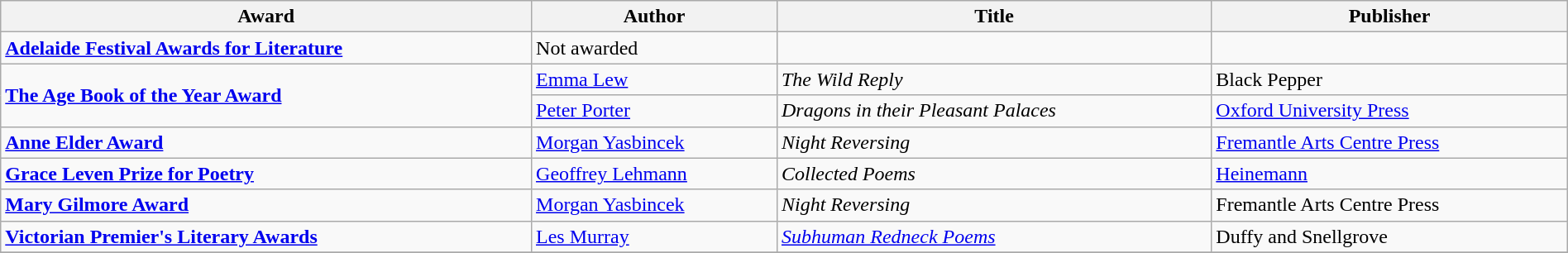<table class="wikitable" width=100%>
<tr>
<th>Award</th>
<th>Author</th>
<th>Title</th>
<th>Publisher</th>
</tr>
<tr>
<td><strong><a href='#'>Adelaide Festival Awards for Literature</a></strong></td>
<td>Not awarded</td>
<td></td>
<td></td>
</tr>
<tr>
<td rowspan=2><strong><a href='#'>The Age Book of the Year Award</a></strong></td>
<td><a href='#'>Emma Lew</a></td>
<td><em>The Wild Reply</em></td>
<td>Black Pepper</td>
</tr>
<tr>
<td><a href='#'>Peter Porter</a></td>
<td><em>Dragons in their Pleasant Palaces</em></td>
<td><a href='#'>Oxford University Press</a></td>
</tr>
<tr>
<td><strong><a href='#'>Anne Elder Award</a></strong></td>
<td><a href='#'>Morgan Yasbincek</a></td>
<td><em>Night Reversing</em></td>
<td><a href='#'>Fremantle Arts Centre Press</a></td>
</tr>
<tr>
<td><strong><a href='#'>Grace Leven Prize for Poetry</a></strong></td>
<td><a href='#'>Geoffrey Lehmann</a></td>
<td><em>Collected Poems</em></td>
<td><a href='#'>Heinemann</a></td>
</tr>
<tr>
<td><strong><a href='#'>Mary Gilmore Award</a></strong></td>
<td><a href='#'>Morgan Yasbincek</a></td>
<td><em>Night Reversing</em></td>
<td>Fremantle Arts Centre Press</td>
</tr>
<tr>
<td><strong><a href='#'>Victorian Premier's Literary Awards</a></strong></td>
<td><a href='#'>Les Murray</a></td>
<td><em><a href='#'>Subhuman Redneck Poems</a></em></td>
<td>Duffy and Snellgrove</td>
</tr>
<tr>
</tr>
</table>
